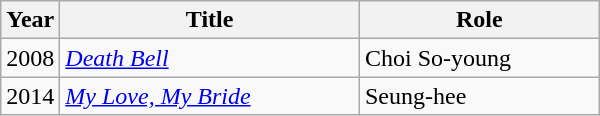<table class="wikitable" style="width:400px">
<tr>
<th width=10>Year</th>
<th>Title</th>
<th>Role</th>
</tr>
<tr>
<td>2008</td>
<td><em><a href='#'>Death Bell</a></em></td>
<td>Choi So-young</td>
</tr>
<tr>
<td>2014</td>
<td><em><a href='#'>My Love, My Bride</a></em></td>
<td>Seung-hee</td>
</tr>
</table>
